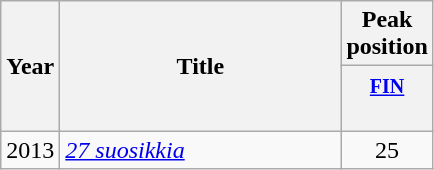<table class="wikitable">
<tr>
<th align="center" rowspan="2">Year</th>
<th align="center" rowspan="2" width="180">Title</th>
<th align="center" colspan="1">Peak position</th>
</tr>
<tr>
<th width="20"><small><a href='#'>FIN</a></small><br><br></th>
</tr>
<tr>
<td align="center">2013</td>
<td><em><a href='#'>27 suosikkia</a></em></td>
<td align="center">25</td>
</tr>
</table>
